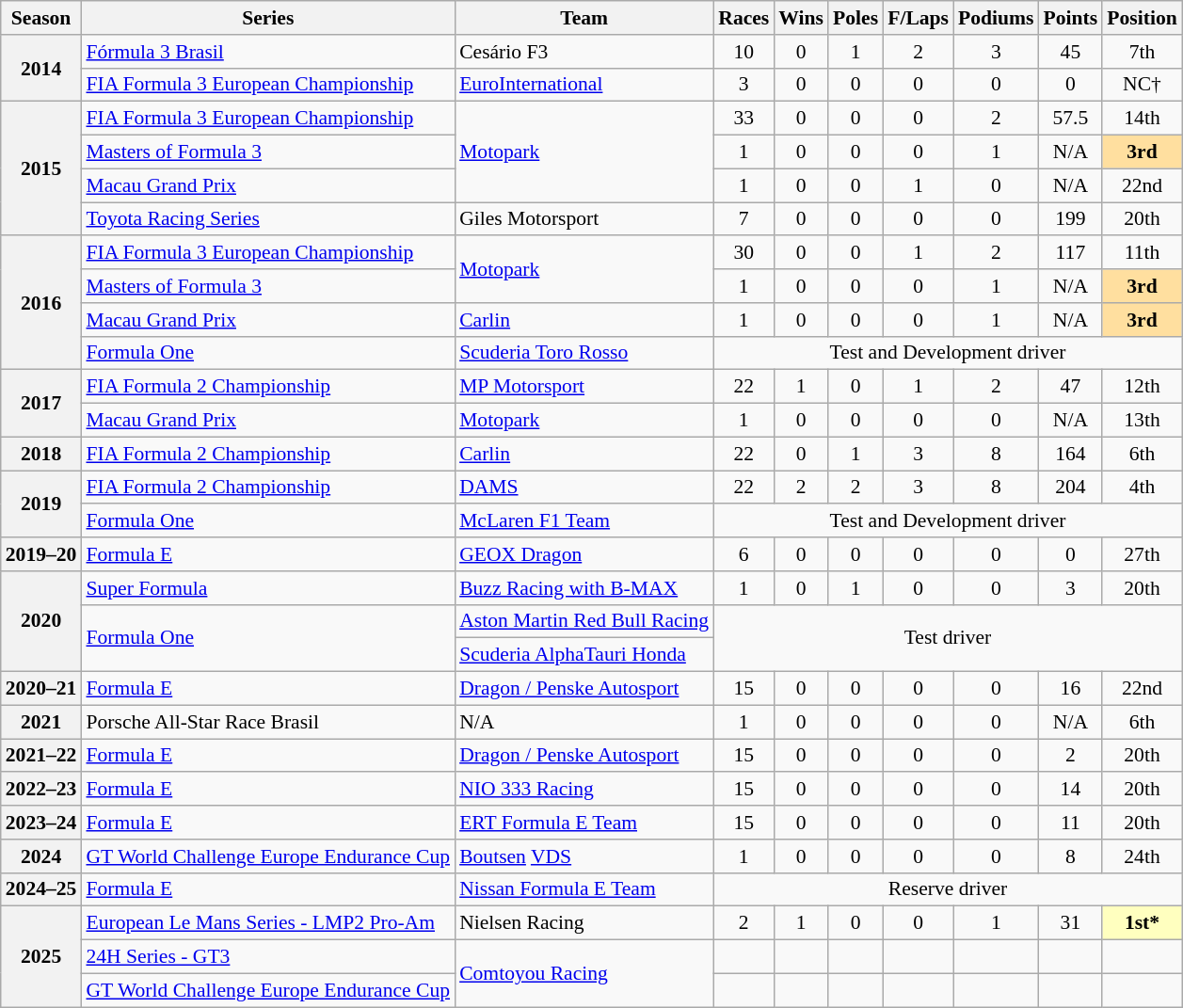<table class="wikitable" style="font-size: 90%; text-align:center">
<tr>
<th>Season</th>
<th>Series</th>
<th>Team</th>
<th>Races</th>
<th>Wins</th>
<th>Poles</th>
<th>F/Laps</th>
<th>Podiums</th>
<th>Points</th>
<th>Position</th>
</tr>
<tr>
<th rowspan=2>2014</th>
<td align=left><a href='#'>Fórmula 3 Brasil</a></td>
<td align=left>Cesário F3</td>
<td>10</td>
<td>0</td>
<td>1</td>
<td>2</td>
<td>3</td>
<td>45</td>
<td>7th</td>
</tr>
<tr>
<td align=left><a href='#'>FIA Formula 3 European Championship</a></td>
<td align=left><a href='#'>EuroInternational</a></td>
<td>3</td>
<td>0</td>
<td>0</td>
<td>0</td>
<td>0</td>
<td>0</td>
<td>NC†</td>
</tr>
<tr>
<th rowspan=4>2015</th>
<td align=left><a href='#'>FIA Formula 3 European Championship</a></td>
<td align=left rowspan=3><a href='#'>Motopark</a></td>
<td>33</td>
<td>0</td>
<td>0</td>
<td>0</td>
<td>2</td>
<td>57.5</td>
<td>14th</td>
</tr>
<tr>
<td align=left><a href='#'>Masters of Formula 3</a></td>
<td>1</td>
<td>0</td>
<td>0</td>
<td>0</td>
<td>1</td>
<td>N/A</td>
<td style="background:#FFDF9F;"><strong>3rd</strong></td>
</tr>
<tr>
<td align=left><a href='#'>Macau Grand Prix</a></td>
<td>1</td>
<td>0</td>
<td>0</td>
<td>1</td>
<td>0</td>
<td>N/A</td>
<td>22nd</td>
</tr>
<tr>
<td align=left><a href='#'>Toyota Racing Series</a></td>
<td align=left>Giles Motorsport</td>
<td>7</td>
<td>0</td>
<td>0</td>
<td>0</td>
<td>0</td>
<td>199</td>
<td>20th</td>
</tr>
<tr>
<th rowspan=4>2016</th>
<td align=left><a href='#'>FIA Formula 3 European Championship</a></td>
<td align=left rowspan=2><a href='#'>Motopark</a></td>
<td>30</td>
<td>0</td>
<td>0</td>
<td>1</td>
<td>2</td>
<td>117</td>
<td>11th</td>
</tr>
<tr>
<td align=left><a href='#'>Masters of Formula 3</a></td>
<td>1</td>
<td>0</td>
<td>0</td>
<td>0</td>
<td>1</td>
<td>N/A</td>
<td style="background:#FFDF9F;"><strong>3rd</strong></td>
</tr>
<tr>
<td align=left><a href='#'>Macau Grand Prix</a></td>
<td align=left><a href='#'>Carlin</a></td>
<td>1</td>
<td>0</td>
<td>0</td>
<td>0</td>
<td>1</td>
<td>N/A</td>
<td style="background:#FFDF9F;"><strong>3rd</strong></td>
</tr>
<tr>
<td align=left><a href='#'>Formula One</a></td>
<td align=left><a href='#'>Scuderia Toro Rosso</a></td>
<td colspan=7>Test and Development driver</td>
</tr>
<tr>
<th rowspan=2>2017</th>
<td align=left><a href='#'>FIA Formula 2 Championship</a></td>
<td align=left><a href='#'>MP Motorsport</a></td>
<td>22</td>
<td>1</td>
<td>0</td>
<td>1</td>
<td>2</td>
<td>47</td>
<td>12th</td>
</tr>
<tr>
<td align=left><a href='#'>Macau Grand Prix</a></td>
<td align=left><a href='#'>Motopark</a></td>
<td>1</td>
<td>0</td>
<td>0</td>
<td>0</td>
<td>0</td>
<td>N/A</td>
<td>13th</td>
</tr>
<tr>
<th>2018</th>
<td align=left><a href='#'>FIA Formula 2 Championship</a></td>
<td align=left><a href='#'>Carlin</a></td>
<td>22</td>
<td>0</td>
<td>1</td>
<td>3</td>
<td>8</td>
<td>164</td>
<td>6th</td>
</tr>
<tr>
<th rowspan=2>2019</th>
<td align=left><a href='#'>FIA Formula 2 Championship</a></td>
<td align=left><a href='#'>DAMS</a></td>
<td>22</td>
<td>2</td>
<td>2</td>
<td>3</td>
<td>8</td>
<td>204</td>
<td>4th</td>
</tr>
<tr>
<td align=left><a href='#'>Formula One</a></td>
<td align=left><a href='#'>McLaren F1 Team</a></td>
<td colspan=7>Test and Development driver</td>
</tr>
<tr>
<th>2019–20</th>
<td align=left><a href='#'>Formula E</a></td>
<td align=left><a href='#'>GEOX Dragon</a></td>
<td>6</td>
<td>0</td>
<td>0</td>
<td>0</td>
<td>0</td>
<td>0</td>
<td>27th</td>
</tr>
<tr>
<th rowspan=3>2020</th>
<td align=left><a href='#'>Super Formula</a></td>
<td align=left><a href='#'>Buzz Racing with B-MAX</a></td>
<td>1</td>
<td>0</td>
<td>1</td>
<td>0</td>
<td>0</td>
<td>3</td>
<td>20th</td>
</tr>
<tr>
<td rowspan=2 align=left><a href='#'>Formula One</a></td>
<td align=left><a href='#'>Aston Martin Red Bull Racing</a></td>
<td rowspan=2 colspan=7>Test driver</td>
</tr>
<tr>
<td align=left><a href='#'>Scuderia AlphaTauri Honda</a></td>
</tr>
<tr>
<th>2020–21</th>
<td align=left><a href='#'>Formula E</a></td>
<td align=left><a href='#'>Dragon / Penske Autosport</a></td>
<td>15</td>
<td>0</td>
<td>0</td>
<td>0</td>
<td>0</td>
<td>16</td>
<td>22nd</td>
</tr>
<tr>
<th>2021</th>
<td align=left>Porsche All-Star Race Brasil</td>
<td align=left>N/A</td>
<td>1</td>
<td>0</td>
<td>0</td>
<td>0</td>
<td>0</td>
<td>N/A</td>
<td>6th</td>
</tr>
<tr>
<th>2021–22</th>
<td align=left><a href='#'>Formula E</a></td>
<td align=left><a href='#'>Dragon / Penske Autosport</a></td>
<td>15</td>
<td>0</td>
<td>0</td>
<td>0</td>
<td>0</td>
<td>2</td>
<td>20th</td>
</tr>
<tr>
<th>2022–23</th>
<td align=left><a href='#'>Formula E</a></td>
<td align=left><a href='#'>NIO 333 Racing</a></td>
<td>15</td>
<td>0</td>
<td>0</td>
<td>0</td>
<td>0</td>
<td>14</td>
<td>20th</td>
</tr>
<tr>
<th>2023–24</th>
<td align=left><a href='#'>Formula E</a></td>
<td align=left><a href='#'>ERT Formula E Team</a></td>
<td>15</td>
<td>0</td>
<td>0</td>
<td>0</td>
<td>0</td>
<td>11</td>
<td>20th</td>
</tr>
<tr>
<th>2024</th>
<td align=left><a href='#'>GT World Challenge Europe Endurance Cup</a></td>
<td align=left><a href='#'>Boutsen</a> <a href='#'>VDS</a></td>
<td>1</td>
<td>0</td>
<td>0</td>
<td>0</td>
<td>0</td>
<td>8</td>
<td>24th</td>
</tr>
<tr>
<th>2024–25</th>
<td align=left><a href='#'>Formula E</a></td>
<td align=left><a href='#'>Nissan Formula E Team</a></td>
<td colspan=7>Reserve driver</td>
</tr>
<tr>
<th rowspan="3">2025</th>
<td align=left><a href='#'>European Le Mans Series - LMP2 Pro-Am</a></td>
<td align=left>Nielsen Racing</td>
<td>2</td>
<td>1</td>
<td>0</td>
<td>0</td>
<td>1</td>
<td>31</td>
<td style="background:#FFFFBF;"><strong>1st*</strong></td>
</tr>
<tr>
<td align=left><a href='#'>24H Series - GT3</a></td>
<td rowspan="2" align="left"><a href='#'>Comtoyou Racing</a></td>
<td></td>
<td></td>
<td></td>
<td></td>
<td></td>
<td></td>
<td></td>
</tr>
<tr>
<td align="left"><a href='#'>GT World Challenge Europe Endurance Cup</a></td>
<td></td>
<td></td>
<td></td>
<td></td>
<td></td>
<td></td>
<td></td>
</tr>
</table>
